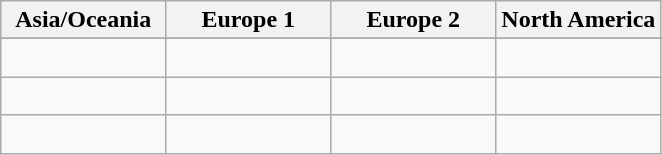<table class="wikitable">
<tr>
<th width=25%>Asia/Oceania</th>
<th width=25%>Europe 1</th>
<th width=25%>Europe 2</th>
<th width=25%>North America</th>
</tr>
<tr style="vertical-align: top;">
</tr>
<tr>
<td>   </td>
<td>   </td>
<td>   </td>
<td>   </td>
</tr>
<tr>
<td> </td>
<td></td>
<td></td>
<td> </td>
</tr>
<tr>
<td> </td>
<td></td>
<td></td>
<td> </td>
</tr>
</table>
